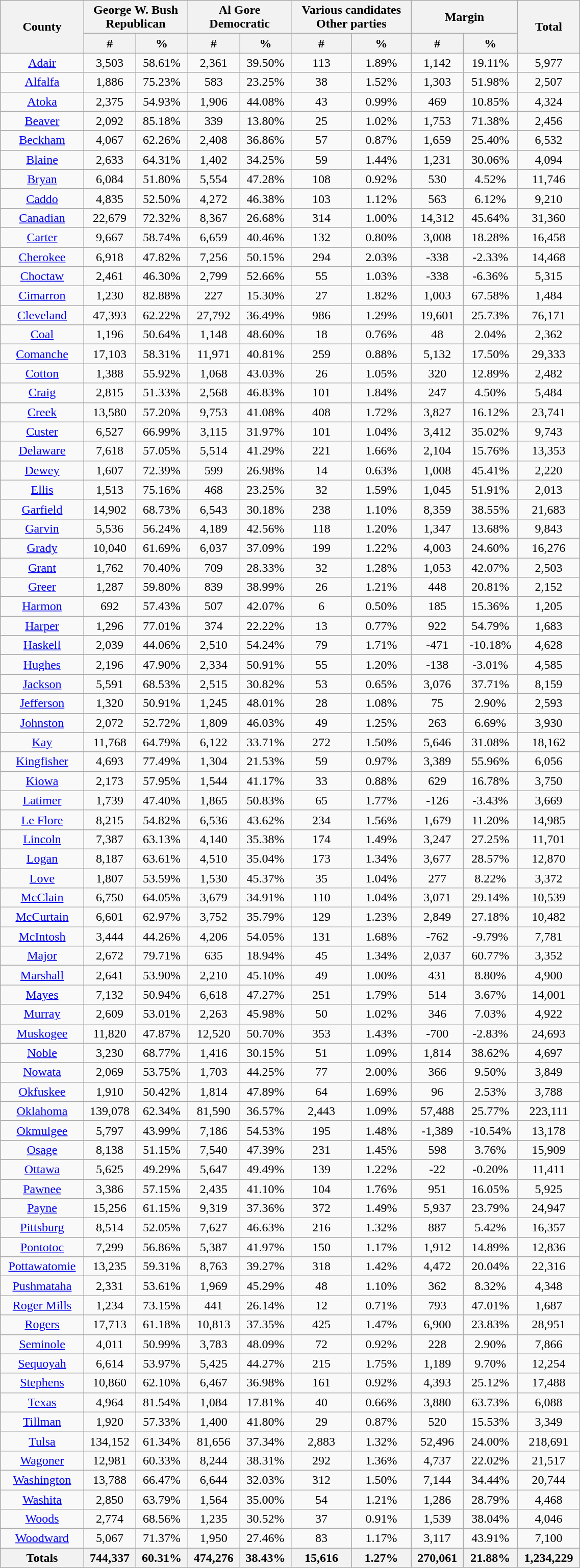<table width="60%" class="wikitable sortable">
<tr>
<th rowspan="2">County</th>
<th colspan="2">George W. Bush<br>Republican</th>
<th colspan="2">Al Gore<br>Democratic</th>
<th colspan="2">Various candidates<br>Other parties</th>
<th colspan="2">Margin</th>
<th rowspan="2">Total</th>
</tr>
<tr>
<th style="text-align:center;" data-sort-type="number">#</th>
<th style="text-align:center;" data-sort-type="number">%</th>
<th style="text-align:center;" data-sort-type="number">#</th>
<th style="text-align:center;" data-sort-type="number">%</th>
<th style="text-align:center;" data-sort-type="number">#</th>
<th style="text-align:center;" data-sort-type="number">%</th>
<th style="text-align:center;" data-sort-type="number">#</th>
<th style="text-align:center;" data-sort-type="number">%</th>
</tr>
<tr style="text-align:center;">
<td><a href='#'>Adair</a></td>
<td>3,503</td>
<td>58.61%</td>
<td>2,361</td>
<td>39.50%</td>
<td>113</td>
<td>1.89%</td>
<td>1,142</td>
<td>19.11%</td>
<td>5,977</td>
</tr>
<tr style="text-align:center;">
<td><a href='#'>Alfalfa</a></td>
<td>1,886</td>
<td>75.23%</td>
<td>583</td>
<td>23.25%</td>
<td>38</td>
<td>1.52%</td>
<td>1,303</td>
<td>51.98%</td>
<td>2,507</td>
</tr>
<tr style="text-align:center;">
<td><a href='#'>Atoka</a></td>
<td>2,375</td>
<td>54.93%</td>
<td>1,906</td>
<td>44.08%</td>
<td>43</td>
<td>0.99%</td>
<td>469</td>
<td>10.85%</td>
<td>4,324</td>
</tr>
<tr style="text-align:center;">
<td><a href='#'>Beaver</a></td>
<td>2,092</td>
<td>85.18%</td>
<td>339</td>
<td>13.80%</td>
<td>25</td>
<td>1.02%</td>
<td>1,753</td>
<td>71.38%</td>
<td>2,456</td>
</tr>
<tr style="text-align:center;">
<td><a href='#'>Beckham</a></td>
<td>4,067</td>
<td>62.26%</td>
<td>2,408</td>
<td>36.86%</td>
<td>57</td>
<td>0.87%</td>
<td>1,659</td>
<td>25.40%</td>
<td>6,532</td>
</tr>
<tr style="text-align:center;">
<td><a href='#'>Blaine</a></td>
<td>2,633</td>
<td>64.31%</td>
<td>1,402</td>
<td>34.25%</td>
<td>59</td>
<td>1.44%</td>
<td>1,231</td>
<td>30.06%</td>
<td>4,094</td>
</tr>
<tr style="text-align:center;">
<td><a href='#'>Bryan</a></td>
<td>6,084</td>
<td>51.80%</td>
<td>5,554</td>
<td>47.28%</td>
<td>108</td>
<td>0.92%</td>
<td>530</td>
<td>4.52%</td>
<td>11,746</td>
</tr>
<tr style="text-align:center;">
<td><a href='#'>Caddo</a></td>
<td>4,835</td>
<td>52.50%</td>
<td>4,272</td>
<td>46.38%</td>
<td>103</td>
<td>1.12%</td>
<td>563</td>
<td>6.12%</td>
<td>9,210</td>
</tr>
<tr style="text-align:center;">
<td><a href='#'>Canadian</a></td>
<td>22,679</td>
<td>72.32%</td>
<td>8,367</td>
<td>26.68%</td>
<td>314</td>
<td>1.00%</td>
<td>14,312</td>
<td>45.64%</td>
<td>31,360</td>
</tr>
<tr style="text-align:center;">
<td><a href='#'>Carter</a></td>
<td>9,667</td>
<td>58.74%</td>
<td>6,659</td>
<td>40.46%</td>
<td>132</td>
<td>0.80%</td>
<td>3,008</td>
<td>18.28%</td>
<td>16,458</td>
</tr>
<tr style="text-align:center;">
<td><a href='#'>Cherokee</a></td>
<td>6,918</td>
<td>47.82%</td>
<td>7,256</td>
<td>50.15%</td>
<td>294</td>
<td>2.03%</td>
<td>-338</td>
<td>-2.33%</td>
<td>14,468</td>
</tr>
<tr style="text-align:center;">
<td><a href='#'>Choctaw</a></td>
<td>2,461</td>
<td>46.30%</td>
<td>2,799</td>
<td>52.66%</td>
<td>55</td>
<td>1.03%</td>
<td>-338</td>
<td>-6.36%</td>
<td>5,315</td>
</tr>
<tr style="text-align:center;">
<td><a href='#'>Cimarron</a></td>
<td>1,230</td>
<td>82.88%</td>
<td>227</td>
<td>15.30%</td>
<td>27</td>
<td>1.82%</td>
<td>1,003</td>
<td>67.58%</td>
<td>1,484</td>
</tr>
<tr style="text-align:center;">
<td><a href='#'>Cleveland</a></td>
<td>47,393</td>
<td>62.22%</td>
<td>27,792</td>
<td>36.49%</td>
<td>986</td>
<td>1.29%</td>
<td>19,601</td>
<td>25.73%</td>
<td>76,171</td>
</tr>
<tr style="text-align:center;">
<td><a href='#'>Coal</a></td>
<td>1,196</td>
<td>50.64%</td>
<td>1,148</td>
<td>48.60%</td>
<td>18</td>
<td>0.76%</td>
<td>48</td>
<td>2.04%</td>
<td>2,362</td>
</tr>
<tr style="text-align:center;">
<td><a href='#'>Comanche</a></td>
<td>17,103</td>
<td>58.31%</td>
<td>11,971</td>
<td>40.81%</td>
<td>259</td>
<td>0.88%</td>
<td>5,132</td>
<td>17.50%</td>
<td>29,333</td>
</tr>
<tr style="text-align:center;">
<td><a href='#'>Cotton</a></td>
<td>1,388</td>
<td>55.92%</td>
<td>1,068</td>
<td>43.03%</td>
<td>26</td>
<td>1.05%</td>
<td>320</td>
<td>12.89%</td>
<td>2,482</td>
</tr>
<tr style="text-align:center;">
<td><a href='#'>Craig</a></td>
<td>2,815</td>
<td>51.33%</td>
<td>2,568</td>
<td>46.83%</td>
<td>101</td>
<td>1.84%</td>
<td>247</td>
<td>4.50%</td>
<td>5,484</td>
</tr>
<tr style="text-align:center;">
<td><a href='#'>Creek</a></td>
<td>13,580</td>
<td>57.20%</td>
<td>9,753</td>
<td>41.08%</td>
<td>408</td>
<td>1.72%</td>
<td>3,827</td>
<td>16.12%</td>
<td>23,741</td>
</tr>
<tr style="text-align:center;">
<td><a href='#'>Custer</a></td>
<td>6,527</td>
<td>66.99%</td>
<td>3,115</td>
<td>31.97%</td>
<td>101</td>
<td>1.04%</td>
<td>3,412</td>
<td>35.02%</td>
<td>9,743</td>
</tr>
<tr style="text-align:center;">
<td><a href='#'>Delaware</a></td>
<td>7,618</td>
<td>57.05%</td>
<td>5,514</td>
<td>41.29%</td>
<td>221</td>
<td>1.66%</td>
<td>2,104</td>
<td>15.76%</td>
<td>13,353</td>
</tr>
<tr style="text-align:center;">
<td><a href='#'>Dewey</a></td>
<td>1,607</td>
<td>72.39%</td>
<td>599</td>
<td>26.98%</td>
<td>14</td>
<td>0.63%</td>
<td>1,008</td>
<td>45.41%</td>
<td>2,220</td>
</tr>
<tr style="text-align:center;">
<td><a href='#'>Ellis</a></td>
<td>1,513</td>
<td>75.16%</td>
<td>468</td>
<td>23.25%</td>
<td>32</td>
<td>1.59%</td>
<td>1,045</td>
<td>51.91%</td>
<td>2,013</td>
</tr>
<tr style="text-align:center;">
<td><a href='#'>Garfield</a></td>
<td>14,902</td>
<td>68.73%</td>
<td>6,543</td>
<td>30.18%</td>
<td>238</td>
<td>1.10%</td>
<td>8,359</td>
<td>38.55%</td>
<td>21,683</td>
</tr>
<tr style="text-align:center;">
<td><a href='#'>Garvin</a></td>
<td>5,536</td>
<td>56.24%</td>
<td>4,189</td>
<td>42.56%</td>
<td>118</td>
<td>1.20%</td>
<td>1,347</td>
<td>13.68%</td>
<td>9,843</td>
</tr>
<tr style="text-align:center;">
<td><a href='#'>Grady</a></td>
<td>10,040</td>
<td>61.69%</td>
<td>6,037</td>
<td>37.09%</td>
<td>199</td>
<td>1.22%</td>
<td>4,003</td>
<td>24.60%</td>
<td>16,276</td>
</tr>
<tr style="text-align:center;">
<td><a href='#'>Grant</a></td>
<td>1,762</td>
<td>70.40%</td>
<td>709</td>
<td>28.33%</td>
<td>32</td>
<td>1.28%</td>
<td>1,053</td>
<td>42.07%</td>
<td>2,503</td>
</tr>
<tr style="text-align:center;">
<td><a href='#'>Greer</a></td>
<td>1,287</td>
<td>59.80%</td>
<td>839</td>
<td>38.99%</td>
<td>26</td>
<td>1.21%</td>
<td>448</td>
<td>20.81%</td>
<td>2,152</td>
</tr>
<tr style="text-align:center;">
<td><a href='#'>Harmon</a></td>
<td>692</td>
<td>57.43%</td>
<td>507</td>
<td>42.07%</td>
<td>6</td>
<td>0.50%</td>
<td>185</td>
<td>15.36%</td>
<td>1,205</td>
</tr>
<tr style="text-align:center;">
<td><a href='#'>Harper</a></td>
<td>1,296</td>
<td>77.01%</td>
<td>374</td>
<td>22.22%</td>
<td>13</td>
<td>0.77%</td>
<td>922</td>
<td>54.79%</td>
<td>1,683</td>
</tr>
<tr style="text-align:center;">
<td><a href='#'>Haskell</a></td>
<td>2,039</td>
<td>44.06%</td>
<td>2,510</td>
<td>54.24%</td>
<td>79</td>
<td>1.71%</td>
<td>-471</td>
<td>-10.18%</td>
<td>4,628</td>
</tr>
<tr style="text-align:center;">
<td><a href='#'>Hughes</a></td>
<td>2,196</td>
<td>47.90%</td>
<td>2,334</td>
<td>50.91%</td>
<td>55</td>
<td>1.20%</td>
<td>-138</td>
<td>-3.01%</td>
<td>4,585</td>
</tr>
<tr style="text-align:center;">
<td><a href='#'>Jackson</a></td>
<td>5,591</td>
<td>68.53%</td>
<td>2,515</td>
<td>30.82%</td>
<td>53</td>
<td>0.65%</td>
<td>3,076</td>
<td>37.71%</td>
<td>8,159</td>
</tr>
<tr style="text-align:center;">
<td><a href='#'>Jefferson</a></td>
<td>1,320</td>
<td>50.91%</td>
<td>1,245</td>
<td>48.01%</td>
<td>28</td>
<td>1.08%</td>
<td>75</td>
<td>2.90%</td>
<td>2,593</td>
</tr>
<tr style="text-align:center;">
<td><a href='#'>Johnston</a></td>
<td>2,072</td>
<td>52.72%</td>
<td>1,809</td>
<td>46.03%</td>
<td>49</td>
<td>1.25%</td>
<td>263</td>
<td>6.69%</td>
<td>3,930</td>
</tr>
<tr style="text-align:center;">
<td><a href='#'>Kay</a></td>
<td>11,768</td>
<td>64.79%</td>
<td>6,122</td>
<td>33.71%</td>
<td>272</td>
<td>1.50%</td>
<td>5,646</td>
<td>31.08%</td>
<td>18,162</td>
</tr>
<tr style="text-align:center;">
<td><a href='#'>Kingfisher</a></td>
<td>4,693</td>
<td>77.49%</td>
<td>1,304</td>
<td>21.53%</td>
<td>59</td>
<td>0.97%</td>
<td>3,389</td>
<td>55.96%</td>
<td>6,056</td>
</tr>
<tr style="text-align:center;">
<td><a href='#'>Kiowa</a></td>
<td>2,173</td>
<td>57.95%</td>
<td>1,544</td>
<td>41.17%</td>
<td>33</td>
<td>0.88%</td>
<td>629</td>
<td>16.78%</td>
<td>3,750</td>
</tr>
<tr style="text-align:center;">
<td><a href='#'>Latimer</a></td>
<td>1,739</td>
<td>47.40%</td>
<td>1,865</td>
<td>50.83%</td>
<td>65</td>
<td>1.77%</td>
<td>-126</td>
<td>-3.43%</td>
<td>3,669</td>
</tr>
<tr style="text-align:center;">
<td><a href='#'>Le Flore</a></td>
<td>8,215</td>
<td>54.82%</td>
<td>6,536</td>
<td>43.62%</td>
<td>234</td>
<td>1.56%</td>
<td>1,679</td>
<td>11.20%</td>
<td>14,985</td>
</tr>
<tr style="text-align:center;">
<td><a href='#'>Lincoln</a></td>
<td>7,387</td>
<td>63.13%</td>
<td>4,140</td>
<td>35.38%</td>
<td>174</td>
<td>1.49%</td>
<td>3,247</td>
<td>27.25%</td>
<td>11,701</td>
</tr>
<tr style="text-align:center;">
<td><a href='#'>Logan</a></td>
<td>8,187</td>
<td>63.61%</td>
<td>4,510</td>
<td>35.04%</td>
<td>173</td>
<td>1.34%</td>
<td>3,677</td>
<td>28.57%</td>
<td>12,870</td>
</tr>
<tr style="text-align:center;">
<td><a href='#'>Love</a></td>
<td>1,807</td>
<td>53.59%</td>
<td>1,530</td>
<td>45.37%</td>
<td>35</td>
<td>1.04%</td>
<td>277</td>
<td>8.22%</td>
<td>3,372</td>
</tr>
<tr style="text-align:center;">
<td><a href='#'>McClain</a></td>
<td>6,750</td>
<td>64.05%</td>
<td>3,679</td>
<td>34.91%</td>
<td>110</td>
<td>1.04%</td>
<td>3,071</td>
<td>29.14%</td>
<td>10,539</td>
</tr>
<tr style="text-align:center;">
<td><a href='#'>McCurtain</a></td>
<td>6,601</td>
<td>62.97%</td>
<td>3,752</td>
<td>35.79%</td>
<td>129</td>
<td>1.23%</td>
<td>2,849</td>
<td>27.18%</td>
<td>10,482</td>
</tr>
<tr style="text-align:center;">
<td><a href='#'>McIntosh</a></td>
<td>3,444</td>
<td>44.26%</td>
<td>4,206</td>
<td>54.05%</td>
<td>131</td>
<td>1.68%</td>
<td>-762</td>
<td>-9.79%</td>
<td>7,781</td>
</tr>
<tr style="text-align:center;">
<td><a href='#'>Major</a></td>
<td>2,672</td>
<td>79.71%</td>
<td>635</td>
<td>18.94%</td>
<td>45</td>
<td>1.34%</td>
<td>2,037</td>
<td>60.77%</td>
<td>3,352</td>
</tr>
<tr style="text-align:center;">
<td><a href='#'>Marshall</a></td>
<td>2,641</td>
<td>53.90%</td>
<td>2,210</td>
<td>45.10%</td>
<td>49</td>
<td>1.00%</td>
<td>431</td>
<td>8.80%</td>
<td>4,900</td>
</tr>
<tr style="text-align:center;">
<td><a href='#'>Mayes</a></td>
<td>7,132</td>
<td>50.94%</td>
<td>6,618</td>
<td>47.27%</td>
<td>251</td>
<td>1.79%</td>
<td>514</td>
<td>3.67%</td>
<td>14,001</td>
</tr>
<tr style="text-align:center;">
<td><a href='#'>Murray</a></td>
<td>2,609</td>
<td>53.01%</td>
<td>2,263</td>
<td>45.98%</td>
<td>50</td>
<td>1.02%</td>
<td>346</td>
<td>7.03%</td>
<td>4,922</td>
</tr>
<tr style="text-align:center;">
<td><a href='#'>Muskogee</a></td>
<td>11,820</td>
<td>47.87%</td>
<td>12,520</td>
<td>50.70%</td>
<td>353</td>
<td>1.43%</td>
<td>-700</td>
<td>-2.83%</td>
<td>24,693</td>
</tr>
<tr style="text-align:center;">
<td><a href='#'>Noble</a></td>
<td>3,230</td>
<td>68.77%</td>
<td>1,416</td>
<td>30.15%</td>
<td>51</td>
<td>1.09%</td>
<td>1,814</td>
<td>38.62%</td>
<td>4,697</td>
</tr>
<tr style="text-align:center;">
<td><a href='#'>Nowata</a></td>
<td>2,069</td>
<td>53.75%</td>
<td>1,703</td>
<td>44.25%</td>
<td>77</td>
<td>2.00%</td>
<td>366</td>
<td>9.50%</td>
<td>3,849</td>
</tr>
<tr style="text-align:center;">
<td><a href='#'>Okfuskee</a></td>
<td>1,910</td>
<td>50.42%</td>
<td>1,814</td>
<td>47.89%</td>
<td>64</td>
<td>1.69%</td>
<td>96</td>
<td>2.53%</td>
<td>3,788</td>
</tr>
<tr style="text-align:center;">
<td><a href='#'>Oklahoma</a></td>
<td>139,078</td>
<td>62.34%</td>
<td>81,590</td>
<td>36.57%</td>
<td>2,443</td>
<td>1.09%</td>
<td>57,488</td>
<td>25.77%</td>
<td>223,111</td>
</tr>
<tr style="text-align:center;">
<td><a href='#'>Okmulgee</a></td>
<td>5,797</td>
<td>43.99%</td>
<td>7,186</td>
<td>54.53%</td>
<td>195</td>
<td>1.48%</td>
<td>-1,389</td>
<td>-10.54%</td>
<td>13,178</td>
</tr>
<tr style="text-align:center;">
<td><a href='#'>Osage</a></td>
<td>8,138</td>
<td>51.15%</td>
<td>7,540</td>
<td>47.39%</td>
<td>231</td>
<td>1.45%</td>
<td>598</td>
<td>3.76%</td>
<td>15,909</td>
</tr>
<tr style="text-align:center;">
<td><a href='#'>Ottawa</a></td>
<td>5,625</td>
<td>49.29%</td>
<td>5,647</td>
<td>49.49%</td>
<td>139</td>
<td>1.22%</td>
<td>-22</td>
<td>-0.20%</td>
<td>11,411</td>
</tr>
<tr style="text-align:center;">
<td><a href='#'>Pawnee</a></td>
<td>3,386</td>
<td>57.15%</td>
<td>2,435</td>
<td>41.10%</td>
<td>104</td>
<td>1.76%</td>
<td>951</td>
<td>16.05%</td>
<td>5,925</td>
</tr>
<tr style="text-align:center;">
<td><a href='#'>Payne</a></td>
<td>15,256</td>
<td>61.15%</td>
<td>9,319</td>
<td>37.36%</td>
<td>372</td>
<td>1.49%</td>
<td>5,937</td>
<td>23.79%</td>
<td>24,947</td>
</tr>
<tr style="text-align:center;">
<td><a href='#'>Pittsburg</a></td>
<td>8,514</td>
<td>52.05%</td>
<td>7,627</td>
<td>46.63%</td>
<td>216</td>
<td>1.32%</td>
<td>887</td>
<td>5.42%</td>
<td>16,357</td>
</tr>
<tr style="text-align:center;">
<td><a href='#'>Pontotoc</a></td>
<td>7,299</td>
<td>56.86%</td>
<td>5,387</td>
<td>41.97%</td>
<td>150</td>
<td>1.17%</td>
<td>1,912</td>
<td>14.89%</td>
<td>12,836</td>
</tr>
<tr style="text-align:center;">
<td><a href='#'>Pottawatomie</a></td>
<td>13,235</td>
<td>59.31%</td>
<td>8,763</td>
<td>39.27%</td>
<td>318</td>
<td>1.42%</td>
<td>4,472</td>
<td>20.04%</td>
<td>22,316</td>
</tr>
<tr style="text-align:center;">
<td><a href='#'>Pushmataha</a></td>
<td>2,331</td>
<td>53.61%</td>
<td>1,969</td>
<td>45.29%</td>
<td>48</td>
<td>1.10%</td>
<td>362</td>
<td>8.32%</td>
<td>4,348</td>
</tr>
<tr style="text-align:center;">
<td><a href='#'>Roger Mills</a></td>
<td>1,234</td>
<td>73.15%</td>
<td>441</td>
<td>26.14%</td>
<td>12</td>
<td>0.71%</td>
<td>793</td>
<td>47.01%</td>
<td>1,687</td>
</tr>
<tr style="text-align:center;">
<td><a href='#'>Rogers</a></td>
<td>17,713</td>
<td>61.18%</td>
<td>10,813</td>
<td>37.35%</td>
<td>425</td>
<td>1.47%</td>
<td>6,900</td>
<td>23.83%</td>
<td>28,951</td>
</tr>
<tr style="text-align:center;">
<td><a href='#'>Seminole</a></td>
<td>4,011</td>
<td>50.99%</td>
<td>3,783</td>
<td>48.09%</td>
<td>72</td>
<td>0.92%</td>
<td>228</td>
<td>2.90%</td>
<td>7,866</td>
</tr>
<tr style="text-align:center;">
<td><a href='#'>Sequoyah</a></td>
<td>6,614</td>
<td>53.97%</td>
<td>5,425</td>
<td>44.27%</td>
<td>215</td>
<td>1.75%</td>
<td>1,189</td>
<td>9.70%</td>
<td>12,254</td>
</tr>
<tr style="text-align:center;">
<td><a href='#'>Stephens</a></td>
<td>10,860</td>
<td>62.10%</td>
<td>6,467</td>
<td>36.98%</td>
<td>161</td>
<td>0.92%</td>
<td>4,393</td>
<td>25.12%</td>
<td>17,488</td>
</tr>
<tr style="text-align:center;">
<td><a href='#'>Texas</a></td>
<td>4,964</td>
<td>81.54%</td>
<td>1,084</td>
<td>17.81%</td>
<td>40</td>
<td>0.66%</td>
<td>3,880</td>
<td>63.73%</td>
<td>6,088</td>
</tr>
<tr style="text-align:center;">
<td><a href='#'>Tillman</a></td>
<td>1,920</td>
<td>57.33%</td>
<td>1,400</td>
<td>41.80%</td>
<td>29</td>
<td>0.87%</td>
<td>520</td>
<td>15.53%</td>
<td>3,349</td>
</tr>
<tr style="text-align:center;">
<td><a href='#'>Tulsa</a></td>
<td>134,152</td>
<td>61.34%</td>
<td>81,656</td>
<td>37.34%</td>
<td>2,883</td>
<td>1.32%</td>
<td>52,496</td>
<td>24.00%</td>
<td>218,691</td>
</tr>
<tr style="text-align:center;">
<td><a href='#'>Wagoner</a></td>
<td>12,981</td>
<td>60.33%</td>
<td>8,244</td>
<td>38.31%</td>
<td>292</td>
<td>1.36%</td>
<td>4,737</td>
<td>22.02%</td>
<td>21,517</td>
</tr>
<tr style="text-align:center;">
<td><a href='#'>Washington</a></td>
<td>13,788</td>
<td>66.47%</td>
<td>6,644</td>
<td>32.03%</td>
<td>312</td>
<td>1.50%</td>
<td>7,144</td>
<td>34.44%</td>
<td>20,744</td>
</tr>
<tr style="text-align:center;">
<td><a href='#'>Washita</a></td>
<td>2,850</td>
<td>63.79%</td>
<td>1,564</td>
<td>35.00%</td>
<td>54</td>
<td>1.21%</td>
<td>1,286</td>
<td>28.79%</td>
<td>4,468</td>
</tr>
<tr style="text-align:center;">
<td><a href='#'>Woods</a></td>
<td>2,774</td>
<td>68.56%</td>
<td>1,235</td>
<td>30.52%</td>
<td>37</td>
<td>0.91%</td>
<td>1,539</td>
<td>38.04%</td>
<td>4,046</td>
</tr>
<tr style="text-align:center;">
<td><a href='#'>Woodward</a></td>
<td>5,067</td>
<td>71.37%</td>
<td>1,950</td>
<td>27.46%</td>
<td>83</td>
<td>1.17%</td>
<td>3,117</td>
<td>43.91%</td>
<td>7,100</td>
</tr>
<tr>
<th>Totals</th>
<th>744,337</th>
<th>60.31%</th>
<th>474,276</th>
<th>38.43%</th>
<th>15,616</th>
<th>1.27%</th>
<th>270,061</th>
<th>21.88%</th>
<th>1,234,229</th>
</tr>
</table>
